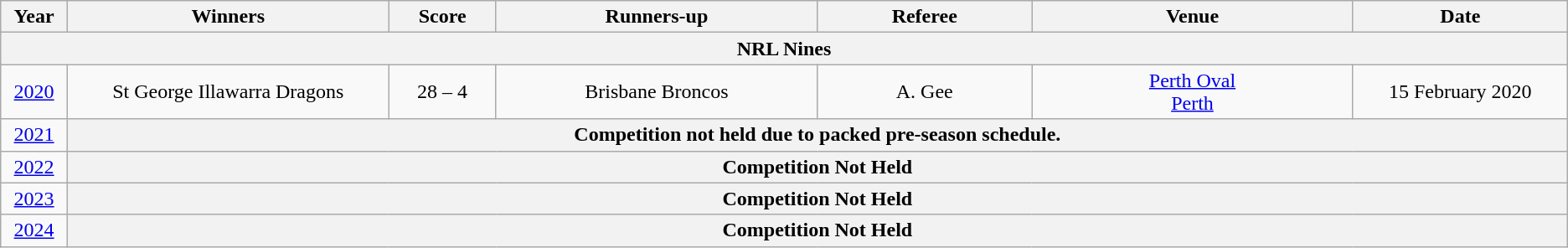<table class="wikitable sortable" style="text-align:center;">
<tr>
<th width="3%">Year</th>
<th width="15%">Winners</th>
<th width="5%">Score</th>
<th width="15%">Runners-up</th>
<th width="10%">Referee</th>
<th width="15%">Venue</th>
<th width="10%">Date</th>
</tr>
<tr>
<th colspan="7">NRL Nines</th>
</tr>
<tr>
<td><a href='#'>2020</a></td>
<td> St George Illawarra Dragons</td>
<td>28 – 4</td>
<td> Brisbane Broncos</td>
<td>A. Gee</td>
<td><a href='#'>Perth Oval</a><br><a href='#'>Perth</a></td>
<td>15 February 2020</td>
</tr>
<tr>
<td><a href='#'>2021</a></td>
<th colspan="6">Competition not held due to packed pre-season schedule.</th>
</tr>
<tr>
<td><a href='#'>2022</a></td>
<th colspan="6">Competition Not Held</th>
</tr>
<tr>
<td><a href='#'>2023</a></td>
<th colspan="6">Competition Not Held</th>
</tr>
<tr>
<td><a href='#'>2024</a></td>
<th colspan="6">Competition Not Held</th>
</tr>
</table>
